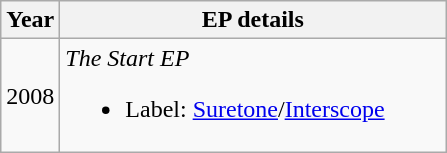<table class="wikitable" border="1">
<tr>
<th>Year</th>
<th width="250">EP details</th>
</tr>
<tr>
<td>2008</td>
<td><em>The Start EP</em><br><ul><li>Label: <a href='#'>Suretone</a>/<a href='#'>Interscope</a></li></ul></td>
</tr>
</table>
